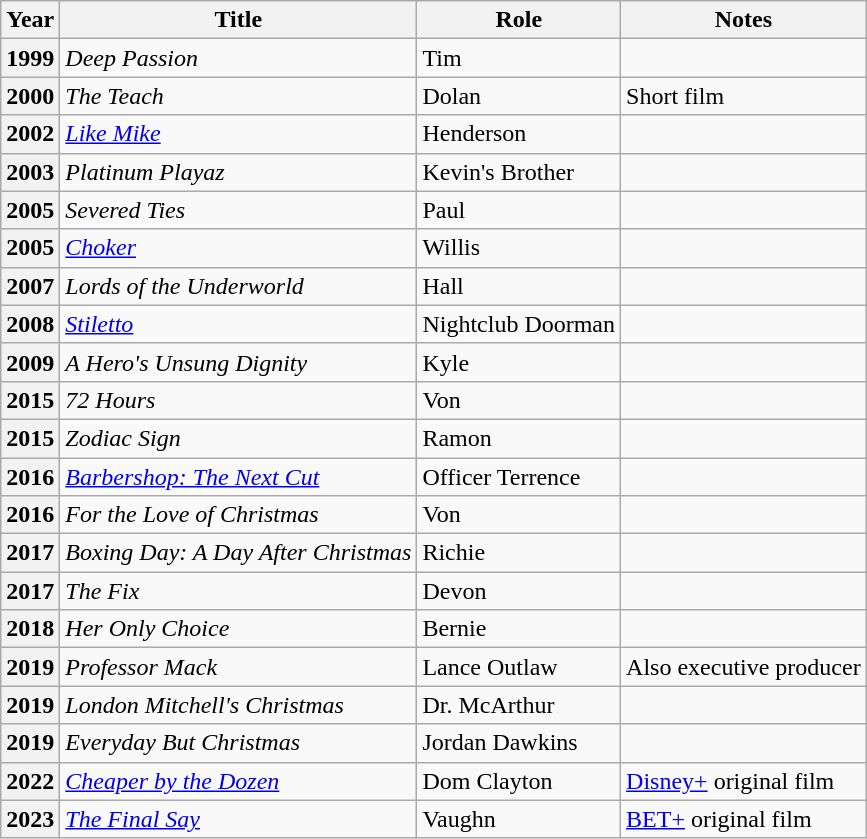<table class="wikitable sortable plainrowheaders">
<tr>
<th scope="col">Year</th>
<th scope="col">Title</th>
<th scope="col">Role</th>
<th scope="col" class="unsortable">Notes</th>
</tr>
<tr>
<th scope="row" style="text-align:center;">1999</th>
<td><em>Deep Passion</em></td>
<td>Tim</td>
<td></td>
</tr>
<tr>
<th scope="row" style="text-align:center;">2000</th>
<td><em>The Teach</em></td>
<td>Dolan</td>
<td>Short film</td>
</tr>
<tr>
<th scope="row" style="text-align:center;">2002</th>
<td><em><a href='#'>Like Mike</a></em></td>
<td>Henderson</td>
<td></td>
</tr>
<tr>
<th scope="row" style="text-align:center;">2003</th>
<td><em>Platinum Playaz</em></td>
<td>Kevin's Brother</td>
<td></td>
</tr>
<tr>
<th scope="row" style="text-align:center;">2005</th>
<td><em>Severed Ties</em></td>
<td>Paul</td>
<td></td>
</tr>
<tr>
<th scope="row" style="text-align:center;">2005</th>
<td><em><a href='#'>Choker</a></em></td>
<td>Willis</td>
<td></td>
</tr>
<tr>
<th scope="row" style="text-align:center;">2007</th>
<td><em>Lords of the Underworld</em></td>
<td>Hall</td>
<td></td>
</tr>
<tr>
<th scope="row" style="text-align:center;">2008</th>
<td><em><a href='#'>Stiletto</a></em></td>
<td>Nightclub Doorman</td>
<td></td>
</tr>
<tr>
<th scope="row" style="text-align:center;">2009</th>
<td><em>A Hero's Unsung Dignity</em></td>
<td>Kyle</td>
<td></td>
</tr>
<tr>
<th scope="row" style="text-align:center;">2015</th>
<td><em>72 Hours</em></td>
<td>Von</td>
<td></td>
</tr>
<tr>
<th scope="row" style="text-align:center;">2015</th>
<td><em>Zodiac Sign</em></td>
<td>Ramon</td>
<td></td>
</tr>
<tr>
<th scope="row" style="text-align:center;">2016</th>
<td><em><a href='#'>Barbershop: The Next Cut</a></em></td>
<td>Officer Terrence</td>
<td></td>
</tr>
<tr>
<th scope="row" style="text-align:center;">2016</th>
<td><em>For the Love of Christmas</em></td>
<td>Von</td>
<td></td>
</tr>
<tr>
<th scope="row" style="text-align:center;">2017</th>
<td><em>Boxing Day: A Day After Christmas</em></td>
<td>Richie</td>
<td></td>
</tr>
<tr>
<th scope="row" style="text-align:center;">2017</th>
<td><em>The Fix</em></td>
<td>Devon</td>
<td></td>
</tr>
<tr>
<th scope="row" style="text-align:center;">2018</th>
<td><em>Her Only Choice</em></td>
<td>Bernie</td>
<td></td>
</tr>
<tr>
<th scope="row" style="text-align:center;">2019</th>
<td><em>Professor Mack</em></td>
<td>Lance Outlaw</td>
<td>Also executive producer</td>
</tr>
<tr>
<th scope="row" style="text-align:center;">2019</th>
<td><em>London Mitchell's Christmas</em></td>
<td>Dr. McArthur</td>
<td></td>
</tr>
<tr>
<th scope="row" style="text-align:center;">2019</th>
<td><em>Everyday But Christmas</em></td>
<td>Jordan Dawkins</td>
<td></td>
</tr>
<tr>
<th scope="row" style="text-align:center;">2022</th>
<td><em><a href='#'>Cheaper by the Dozen</a></em></td>
<td>Dom Clayton</td>
<td><a href='#'>Disney+</a> original film</td>
</tr>
<tr>
<th scope="row" style="text-align:center;">2023</th>
<td><em><a href='#'>The Final Say</a></em></td>
<td>Vaughn</td>
<td><a href='#'>BET+</a> original film</td>
</tr>
</table>
